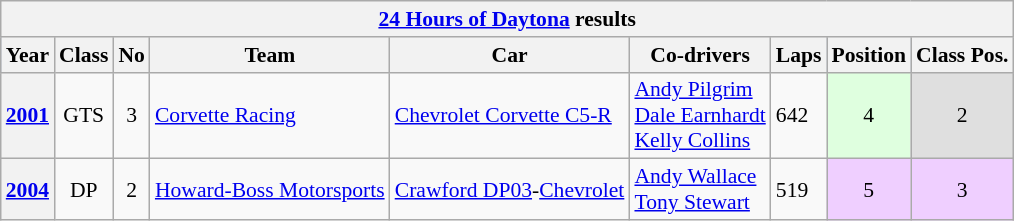<table class="wikitable" style="font-size:90%">
<tr>
<th colspan=45><a href='#'>24 Hours of Daytona</a> results</th>
</tr>
<tr style="background:#abbbdd;">
<th>Year</th>
<th>Class</th>
<th>No</th>
<th>Team</th>
<th>Car</th>
<th>Co-drivers</th>
<th>Laps</th>
<th>Position</th>
<th>Class Pos.</th>
</tr>
<tr>
<th><a href='#'>2001</a></th>
<td align=center>GTS</td>
<td align=center>3</td>
<td nowrap> <a href='#'>Corvette Racing</a></td>
<td nowrap><a href='#'>Chevrolet Corvette C5-R</a></td>
<td nowrap> <a href='#'>Andy Pilgrim</a><br> <a href='#'>Dale Earnhardt</a><br> <a href='#'>Kelly Collins</a></td>
<td>642</td>
<td style="background:#DFFFDF;" align=center>4</td>
<td style="background:#DFDFDF;" align=center>2</td>
</tr>
<tr>
<th><a href='#'>2004</a></th>
<td align=center>DP</td>
<td align=center>2</td>
<td nowrap> <a href='#'>Howard-Boss Motorsports</a></td>
<td nowrap><a href='#'>Crawford DP03</a>-<a href='#'>Chevrolet</a></td>
<td nowrap> <a href='#'>Andy Wallace</a><br> <a href='#'>Tony Stewart</a></td>
<td>519</td>
<td style="background:#EFCFFF;" align=center>5 </td>
<td style="background:#EFCFFF;" align=center>3 </td>
</tr>
</table>
